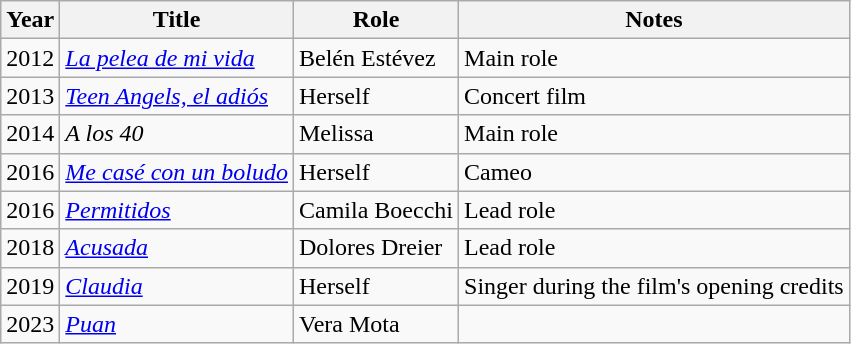<table class="wikitable sortable">
<tr>
<th>Year</th>
<th>Title</th>
<th>Role</th>
<th class="unsortable">Notes</th>
</tr>
<tr>
<td>2012</td>
<td><em><a href='#'>La pelea de mi vida</a></em></td>
<td>Belén Estévez</td>
<td>Main role</td>
</tr>
<tr>
<td>2013</td>
<td><em><a href='#'>Teen Angels, el adiós</a></em></td>
<td>Herself</td>
<td>Concert film</td>
</tr>
<tr>
<td>2014</td>
<td><em>A los 40</em></td>
<td>Melissa</td>
<td>Main role</td>
</tr>
<tr>
<td>2016</td>
<td><em><a href='#'>Me casé con un boludo</a></em></td>
<td>Herself</td>
<td>Cameo</td>
</tr>
<tr>
<td>2016</td>
<td><em><a href='#'>Permitidos</a></em></td>
<td>Camila Boecchi</td>
<td>Lead role</td>
</tr>
<tr>
<td>2018</td>
<td><em><a href='#'>Acusada</a></em></td>
<td>Dolores Dreier</td>
<td>Lead role</td>
</tr>
<tr>
<td>2019</td>
<td><em><a href='#'>Claudia</a></em></td>
<td>Herself</td>
<td>Singer during the film's opening credits</td>
</tr>
<tr>
<td>2023</td>
<td><em><a href='#'>Puan</a></em></td>
<td>Vera Mota</td>
<td></td>
</tr>
</table>
